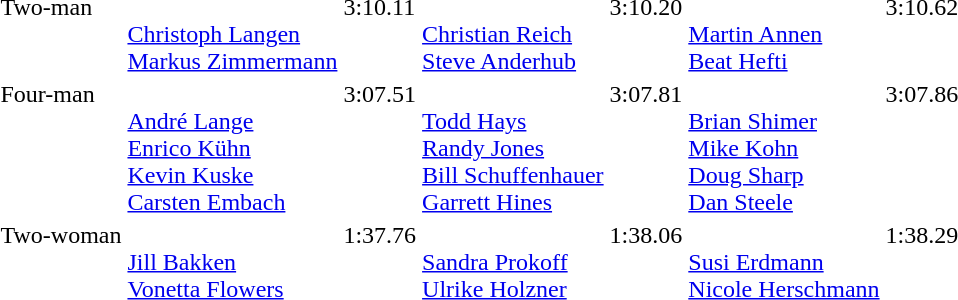<table>
<tr valign="top">
<td>Two-man <br></td>
<td><br> <a href='#'>Christoph Langen</a><br><a href='#'>Markus Zimmermann</a></td>
<td>3:10.11</td>
<td><br> <a href='#'>Christian Reich</a><br><a href='#'>Steve Anderhub</a></td>
<td>3:10.20</td>
<td><br> <a href='#'>Martin Annen</a><br><a href='#'>Beat Hefti</a></td>
<td>3:10.62</td>
</tr>
<tr valign="top">
<td>Four-man <br></td>
<td><br> <a href='#'>André Lange</a><br> <a href='#'>Enrico Kühn</a> <br> <a href='#'>Kevin Kuske</a> <br> <a href='#'>Carsten Embach</a></td>
<td>3:07.51</td>
<td><br> <a href='#'>Todd Hays</a> <br> <a href='#'>Randy Jones</a> <br> <a href='#'>Bill Schuffenhauer</a> <br>  <a href='#'>Garrett Hines</a></td>
<td>3:07.81</td>
<td><br> <a href='#'>Brian Shimer</a> <br> <a href='#'>Mike Kohn</a> <br> <a href='#'>Doug Sharp</a> <br> <a href='#'>Dan Steele</a></td>
<td>3:07.86</td>
</tr>
<tr valign="top">
<td>Two-woman <br></td>
<td><br> <a href='#'>Jill Bakken</a> <br>  <a href='#'>Vonetta Flowers</a></td>
<td>1:37.76</td>
<td><br> <a href='#'>Sandra Prokoff</a> <br>  <a href='#'>Ulrike Holzner</a></td>
<td>1:38.06</td>
<td><br> <a href='#'>Susi Erdmann</a> <br>  <a href='#'>Nicole Herschmann</a></td>
<td>1:38.29</td>
</tr>
</table>
